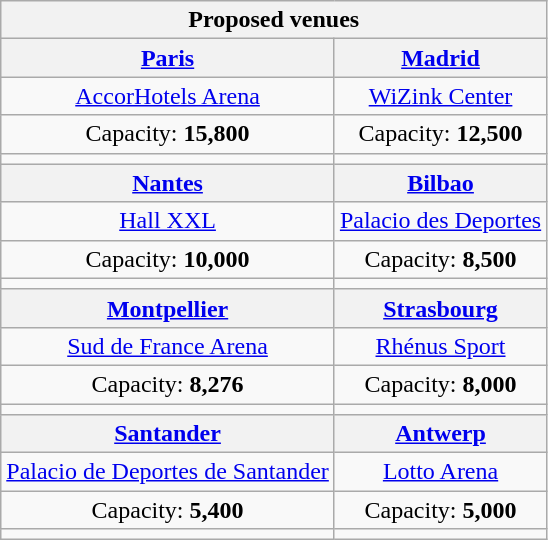<table class="wikitable" style="text-align:center">
<tr>
<th colspan="2"><strong>Proposed venues</strong></th>
</tr>
<tr>
<th> <a href='#'>Paris</a></th>
<th> <a href='#'>Madrid</a></th>
</tr>
<tr>
<td><a href='#'>AccorHotels Arena</a></td>
<td><a href='#'>WiZink Center</a></td>
</tr>
<tr>
<td>Capacity: <strong>15,800</strong></td>
<td>Capacity: <strong>12,500</strong></td>
</tr>
<tr>
<td></td>
<td></td>
</tr>
<tr>
<th> <a href='#'>Nantes</a></th>
<th> <a href='#'>Bilbao</a></th>
</tr>
<tr>
<td><a href='#'>Hall XXL</a></td>
<td><a href='#'>Palacio des Deportes</a></td>
</tr>
<tr>
<td>Capacity: <strong>10,000</strong></td>
<td>Capacity: <strong>8,500</strong></td>
</tr>
<tr>
<td></td>
<td></td>
</tr>
<tr>
<th> <a href='#'>Montpellier</a></th>
<th> <a href='#'>Strasbourg</a></th>
</tr>
<tr>
<td><a href='#'>Sud de France Arena</a></td>
<td><a href='#'>Rhénus Sport</a></td>
</tr>
<tr>
<td>Capacity: <strong>8,276</strong></td>
<td>Capacity: <strong>8,000</strong></td>
</tr>
<tr>
<td></td>
<td></td>
</tr>
<tr>
<th> <a href='#'>Santander</a></th>
<th> <a href='#'>Antwerp</a></th>
</tr>
<tr>
<td><a href='#'>Palacio de Deportes de Santander</a></td>
<td><a href='#'>Lotto Arena</a></td>
</tr>
<tr>
<td>Capacity: <strong>5,400</strong></td>
<td>Capacity: <strong>5,000</strong></td>
</tr>
<tr>
<td></td>
<td></td>
</tr>
</table>
